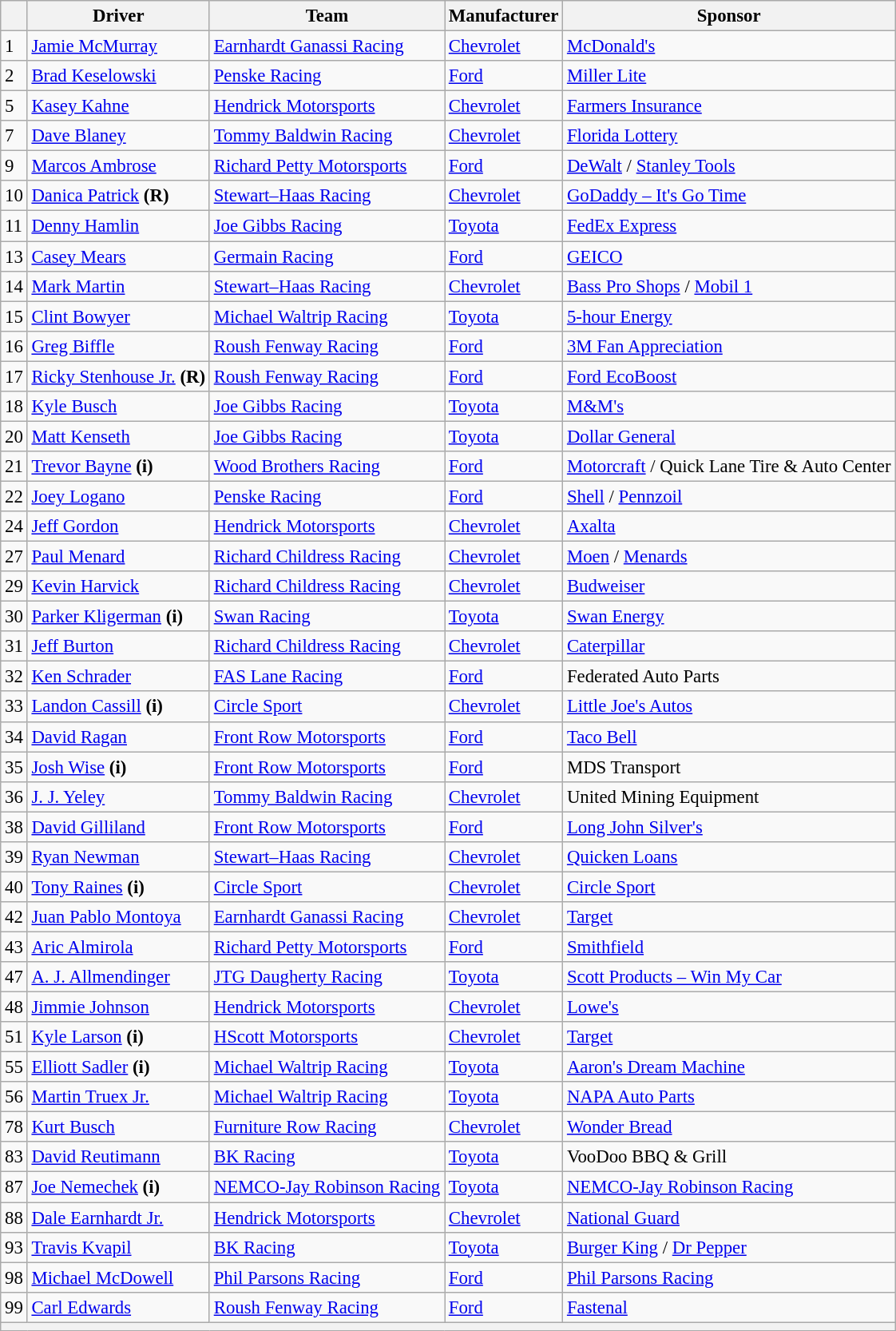<table class="wikitable" style="font-size:95%">
<tr>
<th></th>
<th>Driver</th>
<th>Team</th>
<th>Manufacturer</th>
<th>Sponsor</th>
</tr>
<tr>
<td>1</td>
<td><a href='#'>Jamie McMurray</a></td>
<td><a href='#'>Earnhardt Ganassi Racing</a></td>
<td><a href='#'>Chevrolet</a></td>
<td><a href='#'>McDonald's</a></td>
</tr>
<tr>
<td>2</td>
<td><a href='#'>Brad Keselowski</a></td>
<td><a href='#'>Penske Racing</a></td>
<td><a href='#'>Ford</a></td>
<td><a href='#'>Miller Lite</a></td>
</tr>
<tr>
<td>5</td>
<td><a href='#'>Kasey Kahne</a></td>
<td><a href='#'>Hendrick Motorsports</a></td>
<td><a href='#'>Chevrolet</a></td>
<td><a href='#'>Farmers Insurance</a></td>
</tr>
<tr>
<td>7</td>
<td><a href='#'>Dave Blaney</a></td>
<td><a href='#'>Tommy Baldwin Racing</a></td>
<td><a href='#'>Chevrolet</a></td>
<td><a href='#'>Florida Lottery</a></td>
</tr>
<tr>
<td>9</td>
<td><a href='#'>Marcos Ambrose</a></td>
<td><a href='#'>Richard Petty Motorsports</a></td>
<td><a href='#'>Ford</a></td>
<td><a href='#'>DeWalt</a> / <a href='#'>Stanley Tools</a></td>
</tr>
<tr>
<td>10</td>
<td><a href='#'>Danica Patrick</a> <strong>(R)</strong></td>
<td><a href='#'>Stewart–Haas Racing</a></td>
<td><a href='#'>Chevrolet</a></td>
<td><a href='#'>GoDaddy – It's Go Time</a></td>
</tr>
<tr>
<td>11</td>
<td><a href='#'>Denny Hamlin</a></td>
<td><a href='#'>Joe Gibbs Racing</a></td>
<td><a href='#'>Toyota</a></td>
<td><a href='#'>FedEx Express</a></td>
</tr>
<tr>
<td>13</td>
<td><a href='#'>Casey Mears</a></td>
<td><a href='#'>Germain Racing</a></td>
<td><a href='#'>Ford</a></td>
<td><a href='#'>GEICO</a></td>
</tr>
<tr>
<td>14</td>
<td><a href='#'>Mark Martin</a></td>
<td><a href='#'>Stewart–Haas Racing</a></td>
<td><a href='#'>Chevrolet</a></td>
<td><a href='#'>Bass Pro Shops</a> / <a href='#'>Mobil 1</a></td>
</tr>
<tr>
<td>15</td>
<td><a href='#'>Clint Bowyer</a></td>
<td><a href='#'>Michael Waltrip Racing</a></td>
<td><a href='#'>Toyota</a></td>
<td><a href='#'>5-hour Energy</a></td>
</tr>
<tr>
<td>16</td>
<td><a href='#'>Greg Biffle</a></td>
<td><a href='#'>Roush Fenway Racing</a></td>
<td><a href='#'>Ford</a></td>
<td><a href='#'>3M Fan Appreciation</a></td>
</tr>
<tr>
<td>17</td>
<td><a href='#'>Ricky Stenhouse Jr.</a> <strong>(R)</strong></td>
<td><a href='#'>Roush Fenway Racing</a></td>
<td><a href='#'>Ford</a></td>
<td><a href='#'>Ford EcoBoost</a></td>
</tr>
<tr>
<td>18</td>
<td><a href='#'>Kyle Busch</a></td>
<td><a href='#'>Joe Gibbs Racing</a></td>
<td><a href='#'>Toyota</a></td>
<td><a href='#'>M&M's</a></td>
</tr>
<tr>
<td>20</td>
<td><a href='#'>Matt Kenseth</a></td>
<td><a href='#'>Joe Gibbs Racing</a></td>
<td><a href='#'>Toyota</a></td>
<td><a href='#'>Dollar General</a></td>
</tr>
<tr>
<td>21</td>
<td><a href='#'>Trevor Bayne</a> <strong>(i)</strong></td>
<td><a href='#'>Wood Brothers Racing</a></td>
<td><a href='#'>Ford</a></td>
<td><a href='#'>Motorcraft</a> / Quick Lane Tire & Auto Center</td>
</tr>
<tr>
<td>22</td>
<td><a href='#'>Joey Logano</a></td>
<td><a href='#'>Penske Racing</a></td>
<td><a href='#'>Ford</a></td>
<td><a href='#'>Shell</a> / <a href='#'>Pennzoil</a></td>
</tr>
<tr>
<td>24</td>
<td><a href='#'>Jeff Gordon</a></td>
<td><a href='#'>Hendrick Motorsports</a></td>
<td><a href='#'>Chevrolet</a></td>
<td><a href='#'>Axalta</a></td>
</tr>
<tr>
<td>27</td>
<td><a href='#'>Paul Menard</a></td>
<td><a href='#'>Richard Childress Racing</a></td>
<td><a href='#'>Chevrolet</a></td>
<td><a href='#'>Moen</a> / <a href='#'>Menards</a></td>
</tr>
<tr>
<td>29</td>
<td><a href='#'>Kevin Harvick</a></td>
<td><a href='#'>Richard Childress Racing</a></td>
<td><a href='#'>Chevrolet</a></td>
<td><a href='#'>Budweiser</a></td>
</tr>
<tr>
<td>30</td>
<td><a href='#'>Parker Kligerman</a> <strong>(i)</strong></td>
<td><a href='#'>Swan Racing</a></td>
<td><a href='#'>Toyota</a></td>
<td><a href='#'>Swan Energy</a></td>
</tr>
<tr>
<td>31</td>
<td><a href='#'>Jeff Burton</a></td>
<td><a href='#'>Richard Childress Racing</a></td>
<td><a href='#'>Chevrolet</a></td>
<td><a href='#'>Caterpillar</a></td>
</tr>
<tr>
<td>32</td>
<td><a href='#'>Ken Schrader</a></td>
<td><a href='#'>FAS Lane Racing</a></td>
<td><a href='#'>Ford</a></td>
<td>Federated Auto Parts</td>
</tr>
<tr>
<td>33</td>
<td><a href='#'>Landon Cassill</a> <strong>(i)</strong></td>
<td><a href='#'>Circle Sport</a></td>
<td><a href='#'>Chevrolet</a></td>
<td><a href='#'>Little Joe's Autos</a></td>
</tr>
<tr>
<td>34</td>
<td><a href='#'>David Ragan</a></td>
<td><a href='#'>Front Row Motorsports</a></td>
<td><a href='#'>Ford</a></td>
<td><a href='#'>Taco Bell</a></td>
</tr>
<tr>
<td>35</td>
<td><a href='#'>Josh Wise</a> <strong>(i)</strong></td>
<td><a href='#'>Front Row Motorsports</a></td>
<td><a href='#'>Ford</a></td>
<td>MDS Transport</td>
</tr>
<tr>
<td>36</td>
<td><a href='#'>J. J. Yeley</a></td>
<td><a href='#'>Tommy Baldwin Racing</a></td>
<td><a href='#'>Chevrolet</a></td>
<td>United Mining Equipment</td>
</tr>
<tr>
<td>38</td>
<td><a href='#'>David Gilliland</a></td>
<td><a href='#'>Front Row Motorsports</a></td>
<td><a href='#'>Ford</a></td>
<td><a href='#'>Long John Silver's</a></td>
</tr>
<tr>
<td>39</td>
<td><a href='#'>Ryan Newman</a></td>
<td><a href='#'>Stewart–Haas Racing</a></td>
<td><a href='#'>Chevrolet</a></td>
<td><a href='#'>Quicken Loans</a></td>
</tr>
<tr>
<td>40</td>
<td><a href='#'>Tony Raines</a> <strong>(i)</strong></td>
<td><a href='#'>Circle Sport</a></td>
<td><a href='#'>Chevrolet</a></td>
<td><a href='#'>Circle Sport</a></td>
</tr>
<tr>
<td>42</td>
<td><a href='#'>Juan Pablo Montoya</a></td>
<td><a href='#'>Earnhardt Ganassi Racing</a></td>
<td><a href='#'>Chevrolet</a></td>
<td><a href='#'>Target</a></td>
</tr>
<tr>
<td>43</td>
<td><a href='#'>Aric Almirola</a></td>
<td><a href='#'>Richard Petty Motorsports</a></td>
<td><a href='#'>Ford</a></td>
<td><a href='#'>Smithfield</a></td>
</tr>
<tr>
<td>47</td>
<td><a href='#'>A. J. Allmendinger</a></td>
<td><a href='#'>JTG Daugherty Racing</a></td>
<td><a href='#'>Toyota</a></td>
<td><a href='#'>Scott Products – Win My Car</a></td>
</tr>
<tr>
<td>48</td>
<td><a href='#'>Jimmie Johnson</a></td>
<td><a href='#'>Hendrick Motorsports</a></td>
<td><a href='#'>Chevrolet</a></td>
<td><a href='#'>Lowe's</a></td>
</tr>
<tr>
<td>51</td>
<td><a href='#'>Kyle Larson</a> <strong>(i)</strong></td>
<td><a href='#'>HScott Motorsports</a></td>
<td><a href='#'>Chevrolet</a></td>
<td><a href='#'>Target</a></td>
</tr>
<tr>
<td>55</td>
<td><a href='#'>Elliott Sadler</a> <strong>(i)</strong></td>
<td><a href='#'>Michael Waltrip Racing</a></td>
<td><a href='#'>Toyota</a></td>
<td><a href='#'>Aaron's Dream Machine</a></td>
</tr>
<tr>
<td>56</td>
<td><a href='#'>Martin Truex Jr.</a></td>
<td><a href='#'>Michael Waltrip Racing</a></td>
<td><a href='#'>Toyota</a></td>
<td><a href='#'>NAPA Auto Parts</a></td>
</tr>
<tr>
<td>78</td>
<td><a href='#'>Kurt Busch</a></td>
<td><a href='#'>Furniture Row Racing</a></td>
<td><a href='#'>Chevrolet</a></td>
<td><a href='#'>Wonder Bread</a></td>
</tr>
<tr>
<td>83</td>
<td><a href='#'>David Reutimann</a></td>
<td><a href='#'>BK Racing</a></td>
<td><a href='#'>Toyota</a></td>
<td>VooDoo BBQ & Grill</td>
</tr>
<tr>
<td>87</td>
<td><a href='#'>Joe Nemechek</a> <strong>(i)</strong></td>
<td><a href='#'>NEMCO-Jay Robinson Racing</a></td>
<td><a href='#'>Toyota</a></td>
<td><a href='#'>NEMCO-Jay Robinson Racing</a></td>
</tr>
<tr>
<td>88</td>
<td><a href='#'>Dale Earnhardt Jr.</a></td>
<td><a href='#'>Hendrick Motorsports</a></td>
<td><a href='#'>Chevrolet</a></td>
<td><a href='#'>National Guard</a></td>
</tr>
<tr>
<td>93</td>
<td><a href='#'>Travis Kvapil</a></td>
<td><a href='#'>BK Racing</a></td>
<td><a href='#'>Toyota</a></td>
<td><a href='#'>Burger King</a> / <a href='#'>Dr Pepper</a></td>
</tr>
<tr>
<td>98</td>
<td><a href='#'>Michael McDowell</a></td>
<td><a href='#'>Phil Parsons Racing</a></td>
<td><a href='#'>Ford</a></td>
<td><a href='#'>Phil Parsons Racing</a></td>
</tr>
<tr>
<td>99</td>
<td><a href='#'>Carl Edwards</a></td>
<td><a href='#'>Roush Fenway Racing</a></td>
<td><a href='#'>Ford</a></td>
<td><a href='#'>Fastenal</a></td>
</tr>
<tr>
<th colspan="5"></th>
</tr>
</table>
